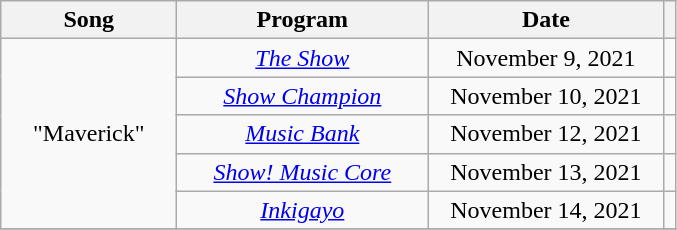<table class="wikitable" style="text-align:center">
<tr>
<th width="110">Song</th>
<th width="160">Program</th>
<th width="150">Date</th>
<th class="unsortable"></th>
</tr>
<tr>
<td rowspan="5">"Maverick"</td>
<td><em><a href='#'>The Show</a></em></td>
<td>November 9, 2021</td>
<td></td>
</tr>
<tr>
<td><em><a href='#'>Show Champion</a></em></td>
<td>November 10, 2021</td>
<td></td>
</tr>
<tr>
<td><em><a href='#'>Music Bank</a></em></td>
<td>November 12, 2021</td>
<td></td>
</tr>
<tr>
<td><em><a href='#'>Show! Music Core</a></em></td>
<td>November 13, 2021</td>
<td></td>
</tr>
<tr>
<td><em><a href='#'>Inkigayo</a></em></td>
<td>November 14, 2021</td>
<td></td>
</tr>
<tr>
</tr>
</table>
